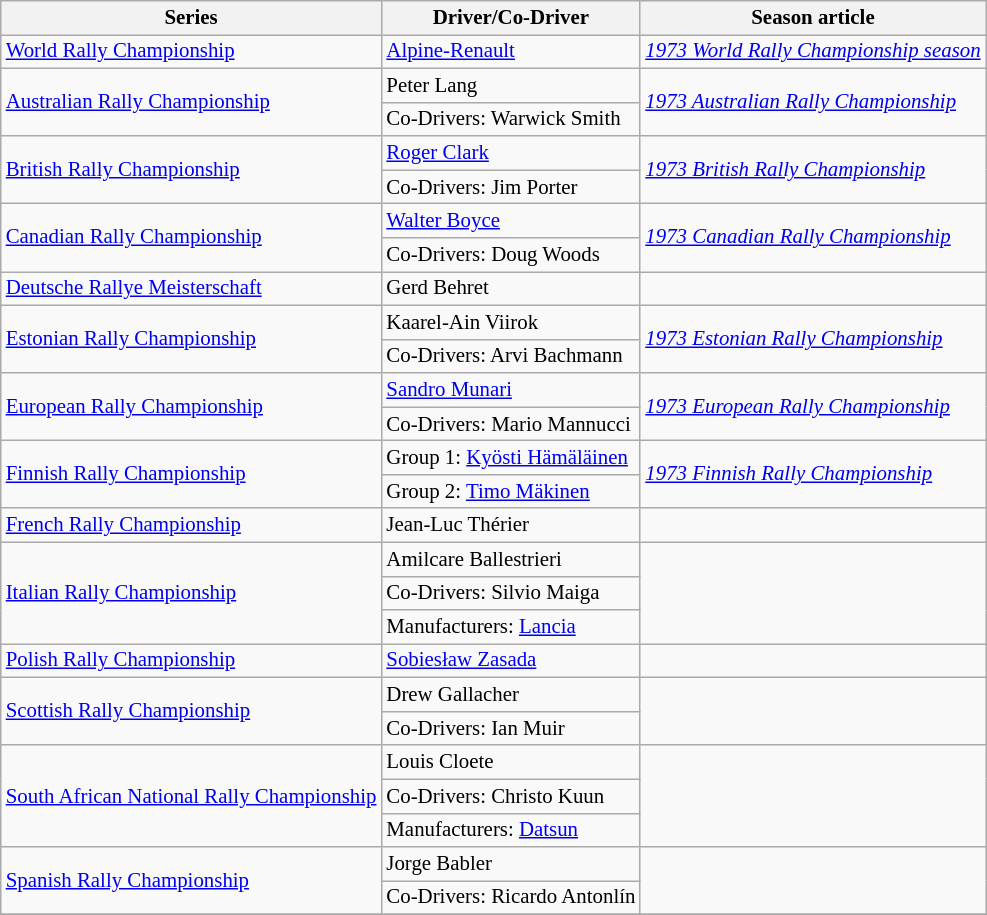<table class="wikitable" style="font-size: 87%;">
<tr>
<th>Series</th>
<th>Driver/Co-Driver</th>
<th>Season article</th>
</tr>
<tr>
<td><a href='#'>World Rally Championship</a></td>
<td> <a href='#'>Alpine-Renault</a></td>
<td><em><a href='#'>1973 World Rally Championship season</a></em></td>
</tr>
<tr>
<td rowspan=2><a href='#'>Australian Rally Championship</a></td>
<td> Peter Lang</td>
<td rowspan=2><em><a href='#'>1973 Australian Rally Championship</a></em></td>
</tr>
<tr>
<td>Co-Drivers:  Warwick Smith</td>
</tr>
<tr>
<td rowspan=2><a href='#'>British Rally Championship</a></td>
<td> <a href='#'>Roger Clark</a></td>
<td rowspan=2><em><a href='#'>1973 British Rally Championship</a></em></td>
</tr>
<tr>
<td>Co-Drivers:  Jim Porter</td>
</tr>
<tr>
<td rowspan=2><a href='#'>Canadian Rally Championship</a></td>
<td> <a href='#'>Walter Boyce</a></td>
<td rowspan=2><em><a href='#'>1973 Canadian Rally Championship</a></em></td>
</tr>
<tr>
<td>Co-Drivers:  Doug Woods</td>
</tr>
<tr>
<td><a href='#'>Deutsche Rallye Meisterschaft</a></td>
<td> Gerd Behret</td>
<td></td>
</tr>
<tr>
<td rowspan=2><a href='#'>Estonian Rally Championship</a></td>
<td> Kaarel-Ain Viirok</td>
<td rowspan=2><em><a href='#'>1973 Estonian Rally Championship</a></em></td>
</tr>
<tr>
<td>Co-Drivers:  Arvi Bachmann</td>
</tr>
<tr>
<td rowspan=2><a href='#'>European Rally Championship</a></td>
<td> <a href='#'>Sandro Munari</a></td>
<td rowspan=2><em><a href='#'>1973 European Rally Championship</a></em></td>
</tr>
<tr>
<td>Co-Drivers:  Mario Mannucci</td>
</tr>
<tr>
<td rowspan=2><a href='#'>Finnish Rally Championship</a></td>
<td>Group 1:  <a href='#'>Kyösti Hämäläinen</a></td>
<td rowspan=2><em><a href='#'>1973 Finnish Rally Championship</a></em></td>
</tr>
<tr>
<td>Group 2:  <a href='#'>Timo Mäkinen</a></td>
</tr>
<tr>
<td><a href='#'>French Rally Championship</a></td>
<td> Jean-Luc Thérier</td>
<td></td>
</tr>
<tr>
<td rowspan=3><a href='#'>Italian Rally Championship</a></td>
<td> Amilcare Ballestrieri</td>
<td rowspan=3></td>
</tr>
<tr>
<td>Co-Drivers:  Silvio Maiga</td>
</tr>
<tr>
<td>Manufacturers:  <a href='#'>Lancia</a></td>
</tr>
<tr>
<td><a href='#'>Polish Rally Championship</a></td>
<td> <a href='#'>Sobiesław Zasada</a></td>
<td></td>
</tr>
<tr>
<td rowspan=2><a href='#'>Scottish Rally Championship</a></td>
<td> Drew Gallacher</td>
<td rowspan=2></td>
</tr>
<tr>
<td>Co-Drivers:  Ian Muir</td>
</tr>
<tr>
<td rowspan=3><a href='#'>South African National Rally Championship</a></td>
<td> Louis Cloete</td>
<td rowspan=3></td>
</tr>
<tr>
<td>Co-Drivers:  Christo Kuun</td>
</tr>
<tr>
<td>Manufacturers:  <a href='#'>Datsun</a></td>
</tr>
<tr>
<td rowspan=2><a href='#'>Spanish Rally Championship</a></td>
<td> Jorge Babler</td>
<td rowspan=2></td>
</tr>
<tr>
<td>Co-Drivers:  Ricardo Antonlín</td>
</tr>
<tr>
</tr>
</table>
